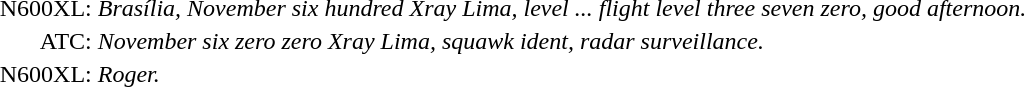<table style="margin:auto;">
<tr>
<td style="vertical-align:top; text-align:right;">N600XL:</td>
<td><em>Brasília, November six hundred Xray Lima, level ... flight level three seven zero, good afternoon.</em></td>
</tr>
<tr>
<td style="vertical-align:top; text-align:right;">ATC:</td>
<td><em>November six zero zero Xray Lima, squawk ident, radar surveillance.</em></td>
</tr>
<tr>
<td style="vertical-align:top; text-align:right;">N600XL:</td>
<td><em>Roger.</em></td>
</tr>
</table>
